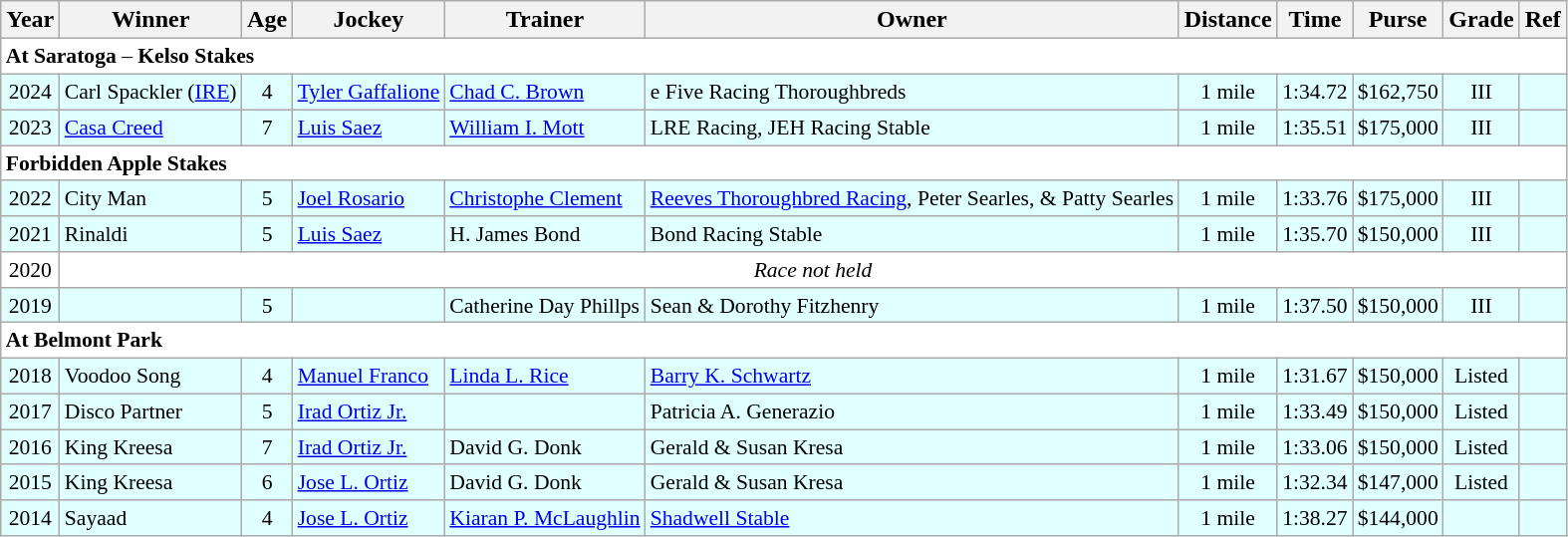<table class="wikitable sortable">
<tr>
<th>Year</th>
<th>Winner</th>
<th>Age</th>
<th>Jockey</th>
<th>Trainer</th>
<th>Owner</th>
<th>Distance</th>
<th>Time</th>
<th>Purse</th>
<th>Grade</th>
<th>Ref</th>
</tr>
<tr style="font-size:90%; background-color:white">
<td align="left" colspan=11><strong>At Saratoga</strong> – <strong>Kelso Stakes</strong></td>
</tr>
<tr style="font-size:90%; background-color:lightcyan">
<td align=center>2024</td>
<td>Carl Spackler (<a href='#'>IRE</a>)</td>
<td align=center>4</td>
<td><a href='#'>Tyler Gaffalione</a></td>
<td><a href='#'>Chad C. Brown</a></td>
<td>e Five Racing Thoroughbreds</td>
<td align=center>1 mile</td>
<td align=center>1:34.72</td>
<td align=canter>$162,750</td>
<td align=center>III</td>
<td></td>
</tr>
<tr style="font-size:90%; background-color:lightcyan">
<td align=center>2023</td>
<td><a href='#'>Casa Creed</a></td>
<td align=center>7</td>
<td><a href='#'>Luis Saez</a></td>
<td><a href='#'>William I. Mott</a></td>
<td>LRE Racing, JEH Racing Stable</td>
<td align=center>1 mile</td>
<td align=center>1:35.51</td>
<td align=center>$175,000</td>
<td align=center>III</td>
<td></td>
</tr>
<tr style="font-size:90%; background-color:white">
<td align="left" colspan=11><strong>Forbidden Apple Stakes</strong></td>
</tr>
<tr style="font-size:90%; background-color:lightcyan">
<td align=center>2022</td>
<td>City Man</td>
<td align=center>5</td>
<td><a href='#'>Joel Rosario</a></td>
<td><a href='#'>Christophe Clement</a></td>
<td><a href='#'>Reeves Thoroughbred Racing</a>, Peter Searles, & Patty Searles</td>
<td align=center>1 mile</td>
<td align=center>1:33.76</td>
<td align=center>$175,000</td>
<td align=center>III</td>
<td></td>
</tr>
<tr style="font-size:90%; background-color:lightcyan">
<td align=center>2021</td>
<td>Rinaldi</td>
<td align=center>5</td>
<td><a href='#'>Luis Saez</a></td>
<td>H. James Bond</td>
<td>Bond Racing Stable</td>
<td align=center>1 mile</td>
<td align=center>1:35.70</td>
<td align=center>$150,000</td>
<td align=center>III</td>
<td></td>
</tr>
<tr style="font-size:90%; background-color:white">
<td align="center">2020</td>
<td align="center" colspan=10><em>Race not held</em></td>
</tr>
<tr style="font-size:90%; background-color:lightcyan">
<td align=center>2019</td>
<td></td>
<td align=center>5</td>
<td></td>
<td>Catherine Day Phillps</td>
<td>Sean & Dorothy Fitzhenry</td>
<td align=center>1 mile</td>
<td align=center>1:37.50</td>
<td align=center>$150,000</td>
<td align=center>III</td>
<td></td>
</tr>
<tr style="font-size:90%; background-color:white">
<td align="left" colspan=11><strong>At Belmont Park</strong></td>
</tr>
<tr style="font-size:90%; background-color:lightcyan">
<td align=center>2018</td>
<td>Voodoo Song</td>
<td align=center>4</td>
<td><a href='#'>Manuel Franco</a></td>
<td><a href='#'>Linda L. Rice</a></td>
<td><a href='#'>Barry K. Schwartz</a></td>
<td align=center>1 mile</td>
<td align=center>1:31.67</td>
<td align=center>$150,000</td>
<td align=center>Listed</td>
<td></td>
</tr>
<tr style="font-size:90%; background-color:lightcyan">
<td align=center>2017</td>
<td>Disco Partner</td>
<td align=center>5</td>
<td><a href='#'>Irad Ortiz Jr.</a></td>
<td></td>
<td>Patricia A. Generazio</td>
<td align=center>1 mile</td>
<td align=center>1:33.49</td>
<td align=center>$150,000</td>
<td align=center>Listed</td>
<td></td>
</tr>
<tr style="font-size:90%; background-color:lightcyan">
<td align=center>2016</td>
<td>King Kreesa</td>
<td align=center>7</td>
<td><a href='#'>Irad Ortiz Jr.</a></td>
<td>David G. Donk</td>
<td>Gerald & Susan Kresa</td>
<td align=center>1 mile</td>
<td align=center>1:33.06</td>
<td align=center>$150,000</td>
<td align=center>Listed</td>
<td></td>
</tr>
<tr style="font-size:90%; background-color:lightcyan">
<td align=center>2015</td>
<td>King Kreesa</td>
<td align=center>6</td>
<td><a href='#'>Jose L. Ortiz</a></td>
<td>David G. Donk</td>
<td>Gerald & Susan Kresa</td>
<td align=center>1 mile</td>
<td align=center>1:32.34</td>
<td align=center>$147,000</td>
<td align=center>Listed</td>
<td></td>
</tr>
<tr style="font-size:90%; background-color:lightcyan">
<td align=center>2014</td>
<td>Sayaad</td>
<td align=center>4</td>
<td><a href='#'>Jose L. Ortiz</a></td>
<td><a href='#'>Kiaran P. McLaughlin</a></td>
<td><a href='#'>Shadwell Stable</a></td>
<td align=center>1 mile</td>
<td align=center>1:38.27</td>
<td align=center>$144,000</td>
<td align=center></td>
<td></td>
</tr>
</table>
